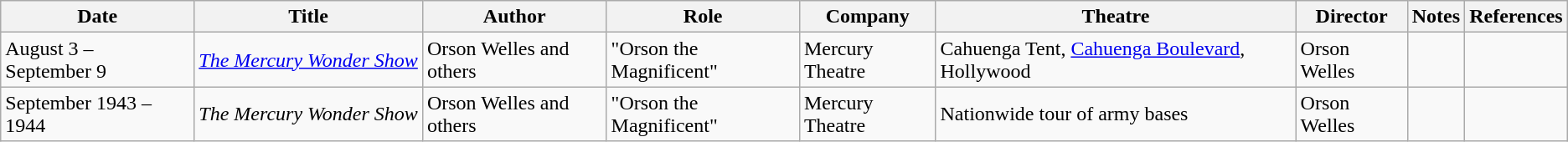<table class="wikitable">
<tr>
<th>Date</th>
<th>Title</th>
<th>Author</th>
<th>Role</th>
<th>Company</th>
<th>Theatre</th>
<th>Director</th>
<th>Notes</th>
<th>References</th>
</tr>
<tr>
<td>August 3 –<br>September 9</td>
<td><em><a href='#'>The&nbsp;Mercury&nbsp;Wonder&nbsp;Show</a></em></td>
<td>Orson Welles and others</td>
<td>"Orson the Magnificent"</td>
<td>Mercury Theatre</td>
<td>Cahuenga Tent, <a href='#'>Cahuenga Boulevard</a>, Hollywood</td>
<td>Orson Welles</td>
<td>  </td>
<td></td>
</tr>
<tr>
<td>September 1943 – 1944</td>
<td><em>The Mercury Wonder Show</em></td>
<td>Orson Welles and others</td>
<td>"Orson the Magnificent"</td>
<td>Mercury Theatre</td>
<td>Nationwide tour of army bases</td>
<td>Orson Welles</td>
<td></td>
<td></td>
</tr>
</table>
